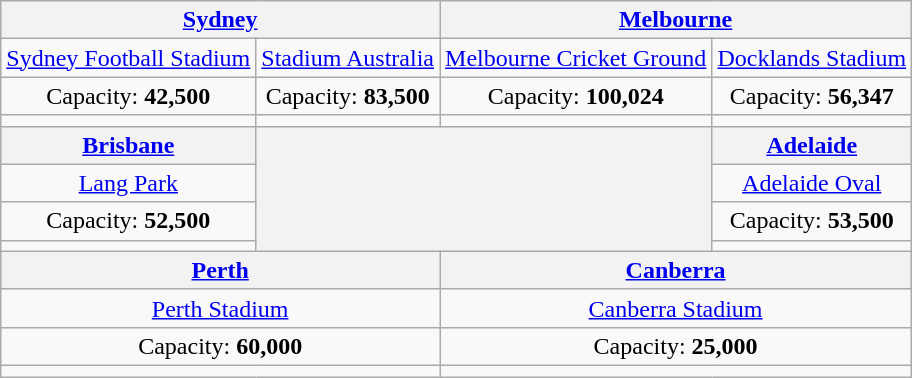<table class="wikitable" style="text-align:center">
<tr>
<th colspan=2><a href='#'>Sydney</a></th>
<th colspan=2><a href='#'>Melbourne</a></th>
</tr>
<tr>
<td><a href='#'>Sydney Football Stadium</a></td>
<td><a href='#'>Stadium Australia</a></td>
<td><a href='#'>Melbourne Cricket Ground</a></td>
<td><a href='#'>Docklands Stadium</a></td>
</tr>
<tr>
<td>Capacity: <strong>42,500</strong></td>
<td>Capacity: <strong>83,500</strong></td>
<td>Capacity: <strong>100,024</strong></td>
<td>Capacity: <strong>56,347</strong></td>
</tr>
<tr>
<td></td>
<td></td>
<td></td>
<td></td>
</tr>
<tr>
<th><a href='#'>Brisbane</a></th>
<th rowspan=4 colspan=2></th>
<th><a href='#'>Adelaide</a></th>
</tr>
<tr>
<td><a href='#'>Lang Park</a></td>
<td><a href='#'>Adelaide Oval</a></td>
</tr>
<tr>
<td>Capacity: <strong>52,500</strong></td>
<td>Capacity: <strong>53,500</strong></td>
</tr>
<tr>
<td></td>
<td></td>
</tr>
<tr>
<th colspan=2><a href='#'>Perth</a></th>
<th colspan=2><a href='#'>Canberra</a></th>
</tr>
<tr>
<td colspan=2><a href='#'>Perth Stadium</a></td>
<td colspan=2><a href='#'>Canberra Stadium</a></td>
</tr>
<tr>
<td colspan=2>Capacity: <strong>60,000</strong></td>
<td colspan=2>Capacity: <strong>25,000</strong></td>
</tr>
<tr>
<td colspan=2></td>
<td colspan=2></td>
</tr>
</table>
